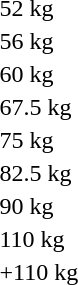<table>
<tr>
<td>52 kg<br></td>
<td></td>
<td></td>
<td></td>
</tr>
<tr>
<td>56 kg<br></td>
<td></td>
<td></td>
<td></td>
</tr>
<tr>
<td>60 kg<br></td>
<td></td>
<td></td>
<td></td>
</tr>
<tr>
<td>67.5 kg<br></td>
<td></td>
<td></td>
<td></td>
</tr>
<tr>
<td>75 kg<br></td>
<td></td>
<td></td>
<td></td>
</tr>
<tr>
<td>82.5 kg<br></td>
<td></td>
<td></td>
<td></td>
</tr>
<tr>
<td>90 kg<br></td>
<td></td>
<td></td>
<td></td>
</tr>
<tr>
<td>110 kg<br></td>
<td></td>
<td></td>
<td></td>
</tr>
<tr>
<td>+110 kg<br></td>
<td></td>
<td></td>
<td></td>
</tr>
</table>
